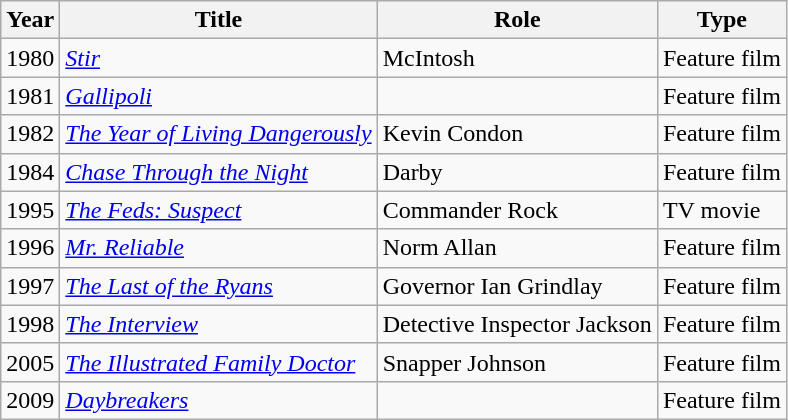<table class="wikitable">
<tr>
<th>Year</th>
<th>Title</th>
<th>Role</th>
<th>Type</th>
</tr>
<tr>
<td>1980</td>
<td><em><a href='#'>Stir</a></em></td>
<td>McIntosh</td>
<td>Feature film</td>
</tr>
<tr>
<td>1981</td>
<td><em><a href='#'>Gallipoli</a></em></td>
<td></td>
<td>Feature film</td>
</tr>
<tr>
<td>1982</td>
<td><em><a href='#'>The Year of Living Dangerously</a></em></td>
<td>Kevin Condon</td>
<td>Feature film</td>
</tr>
<tr>
<td>1984</td>
<td><em><a href='#'>Chase Through the Night</a></em></td>
<td>Darby</td>
<td>Feature film</td>
</tr>
<tr>
<td>1995</td>
<td><em><a href='#'>The Feds: Suspect</a></em></td>
<td>Commander Rock</td>
<td>TV movie</td>
</tr>
<tr>
<td>1996</td>
<td><em><a href='#'>Mr. Reliable</a></em></td>
<td>Norm Allan</td>
<td>Feature film</td>
</tr>
<tr>
<td>1997</td>
<td><em><a href='#'>The Last of the Ryans</a></em></td>
<td>Governor Ian Grindlay</td>
<td>Feature film</td>
</tr>
<tr>
<td>1998</td>
<td><em><a href='#'>The Interview</a></em></td>
<td>Detective Inspector Jackson</td>
<td>Feature film</td>
</tr>
<tr>
<td>2005</td>
<td><em><a href='#'>The Illustrated Family Doctor</a></em></td>
<td>Snapper Johnson</td>
<td>Feature film</td>
</tr>
<tr>
<td>2009</td>
<td><em><a href='#'>Daybreakers</a></em></td>
<td></td>
<td>Feature film</td>
</tr>
</table>
